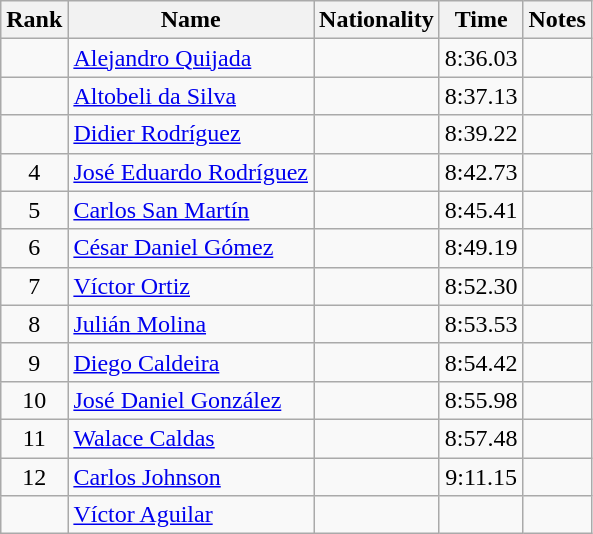<table class="wikitable sortable" style="text-align:center">
<tr>
<th>Rank</th>
<th>Name</th>
<th>Nationality</th>
<th>Time</th>
<th>Notes</th>
</tr>
<tr>
<td></td>
<td align=left><a href='#'>Alejandro Quijada</a></td>
<td align=left></td>
<td>8:36.03</td>
<td></td>
</tr>
<tr>
<td></td>
<td align=left><a href='#'>Altobeli da Silva</a></td>
<td align=left></td>
<td>8:37.13</td>
<td></td>
</tr>
<tr>
<td></td>
<td align=left><a href='#'>Didier Rodríguez</a></td>
<td align=left></td>
<td>8:39.22</td>
<td><strong></strong></td>
</tr>
<tr>
<td>4</td>
<td align=left><a href='#'>José Eduardo Rodríguez</a></td>
<td align=left></td>
<td>8:42.73</td>
<td></td>
</tr>
<tr>
<td>5</td>
<td align=left><a href='#'>Carlos San Martín</a></td>
<td align=left></td>
<td>8:45.41</td>
<td></td>
</tr>
<tr>
<td>6</td>
<td align=left><a href='#'>César Daniel Gómez</a></td>
<td align=left></td>
<td>8:49.19</td>
<td></td>
</tr>
<tr>
<td>7</td>
<td align=left><a href='#'>Víctor Ortiz</a></td>
<td align=left></td>
<td>8:52.30</td>
<td></td>
</tr>
<tr>
<td>8</td>
<td align=left><a href='#'>Julián Molina</a></td>
<td align=left></td>
<td>8:53.53</td>
<td></td>
</tr>
<tr>
<td>9</td>
<td align=left><a href='#'>Diego Caldeira</a></td>
<td align=left></td>
<td>8:54.42</td>
<td></td>
</tr>
<tr>
<td>10</td>
<td align=left><a href='#'>José Daniel González</a></td>
<td align=left></td>
<td>8:55.98</td>
<td></td>
</tr>
<tr>
<td>11</td>
<td align=left><a href='#'>Walace Caldas</a></td>
<td align=left></td>
<td>8:57.48</td>
<td></td>
</tr>
<tr>
<td>12</td>
<td align=left><a href='#'>Carlos Johnson</a></td>
<td align=left></td>
<td>9:11.15</td>
<td></td>
</tr>
<tr>
<td></td>
<td align=left><a href='#'>Víctor Aguilar</a></td>
<td align=left></td>
<td></td>
<td></td>
</tr>
</table>
